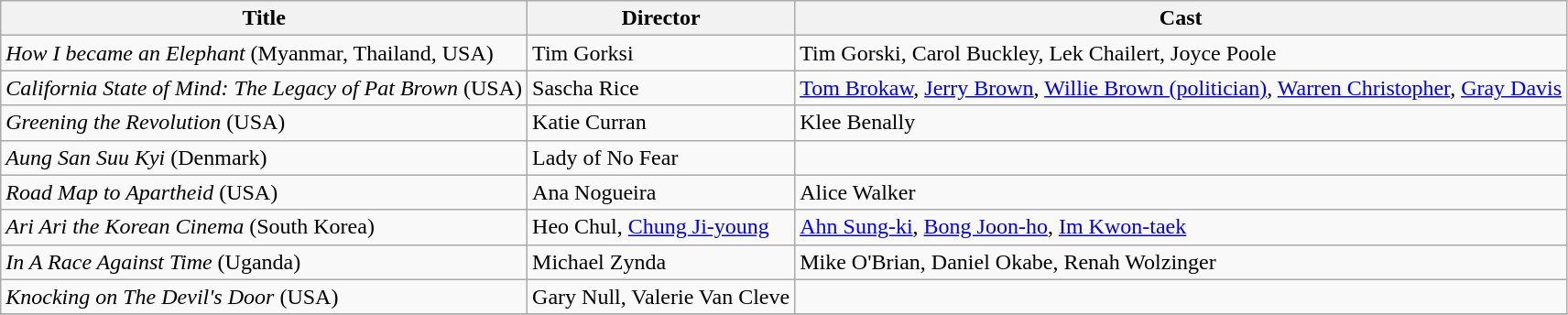<table class="wikitable">
<tr>
<th><strong>Title</strong></th>
<th><strong>Director</strong></th>
<th><strong>Cast</strong></th>
</tr>
<tr>
<td><em>How I became an Elephant</em> (Myanmar, Thailand, USA)</td>
<td>Tim Gorksi</td>
<td>Tim Gorski, Carol Buckley, Lek Chailert, Joyce Poole</td>
</tr>
<tr>
<td><em>California State of Mind: The Legacy of Pat Brown</em> (USA)</td>
<td>Sascha Rice</td>
<td><a href='#'>Tom Brokaw</a>, <a href='#'>Jerry Brown</a>, <a href='#'>Willie Brown (politician)</a>, <a href='#'>Warren Christopher</a>, <a href='#'>Gray Davis</a></td>
</tr>
<tr>
<td><em>Greening the Revolution</em> (USA)</td>
<td>Katie Curran</td>
<td>Klee Benally</td>
</tr>
<tr>
<td><em>Aung San Suu Kyi</em> (Denmark)</td>
<td>Lady of No Fear</td>
<td></td>
</tr>
<tr>
<td><em>Road Map to Apartheid</em> (USA)</td>
<td>Ana Nogueira</td>
<td>Alice Walker</td>
</tr>
<tr>
<td><em>Ari Ari the Korean Cinema</em> (South Korea)</td>
<td>Heo Chul, <a href='#'>Chung Ji-young</a></td>
<td><a href='#'>Ahn Sung-ki</a>, <a href='#'>Bong Joon-ho</a>, <a href='#'>Im Kwon-taek</a></td>
</tr>
<tr>
<td><em>In A Race Against Time</em> (Uganda)</td>
<td>Michael Zynda</td>
<td>Mike O'Brian, Daniel Okabe, Renah Wolzinger</td>
</tr>
<tr>
<td><em>Knocking on The Devil's Door</em> (USA)</td>
<td>Gary Null, Valerie Van Cleve</td>
<td></td>
</tr>
<tr>
</tr>
</table>
